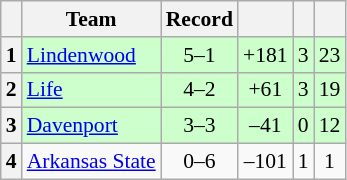<table class="wikitable sortable collapsible collapsed plainrowheaders" style="font-size:90%;">
<tr>
<th scope=col></th>
<th scope=col>Team</th>
<th scope=col>Record</th>
<th scope=col></th>
<th scope=col></th>
<th scope=col></th>
</tr>
<tr bgcolor=ccffcc>
<th align=center>1</th>
<td> <a href='#'>Lindenwood</a></td>
<td align=center>5–1</td>
<td align=center>+181</td>
<td align=center>3</td>
<td align=center>23</td>
</tr>
<tr bgcolor=ccffcc>
<th align=center>2</th>
<td> <a href='#'>Life</a></td>
<td align=center>4–2</td>
<td align=center>+61</td>
<td align=center>3</td>
<td align=center>19</td>
</tr>
<tr bgcolor=ccffcc>
<th align=center>3</th>
<td> <a href='#'>Davenport</a></td>
<td align=center>3–3</td>
<td align=center>–41</td>
<td align=center>0</td>
<td align=center>12</td>
</tr>
<tr>
<th align=center>4</th>
<td> <a href='#'>Arkansas State</a></td>
<td align=center>0–6</td>
<td align=center>–101</td>
<td align=center>1</td>
<td align=center>1</td>
</tr>
</table>
